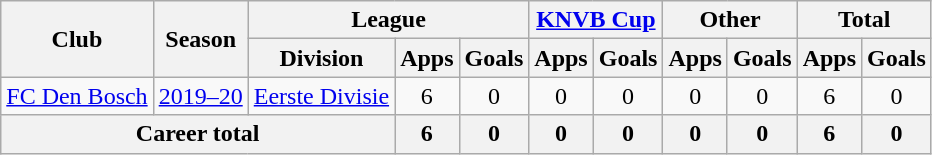<table class="wikitable" style="text-align: center">
<tr>
<th rowspan="2">Club</th>
<th rowspan="2">Season</th>
<th colspan="3">League</th>
<th colspan="2"><a href='#'>KNVB Cup</a></th>
<th colspan="2">Other</th>
<th colspan="2">Total</th>
</tr>
<tr>
<th>Division</th>
<th>Apps</th>
<th>Goals</th>
<th>Apps</th>
<th>Goals</th>
<th>Apps</th>
<th>Goals</th>
<th>Apps</th>
<th>Goals</th>
</tr>
<tr>
<td><a href='#'>FC Den Bosch</a></td>
<td><a href='#'>2019–20</a></td>
<td><a href='#'>Eerste Divisie</a></td>
<td>6</td>
<td>0</td>
<td>0</td>
<td>0</td>
<td>0</td>
<td>0</td>
<td>6</td>
<td>0</td>
</tr>
<tr>
<th colspan="3">Career total</th>
<th>6</th>
<th>0</th>
<th>0</th>
<th>0</th>
<th>0</th>
<th>0</th>
<th>6</th>
<th>0</th>
</tr>
</table>
